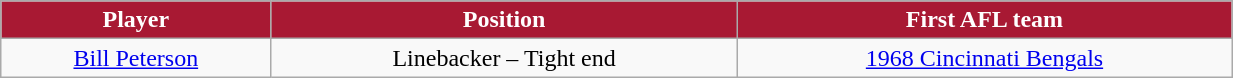<table class="wikitable" width="65%">
<tr align="center" style="background:#A81933;color:#FFFFFF;">
<td><strong>Player</strong></td>
<td><strong>Position</strong></td>
<td><strong>First AFL team</strong></td>
</tr>
<tr align="center" bgcolor="">
<td><a href='#'>Bill Peterson</a></td>
<td>Linebacker – Tight end</td>
<td><a href='#'>1968 Cincinnati Bengals</a></td>
</tr>
</table>
